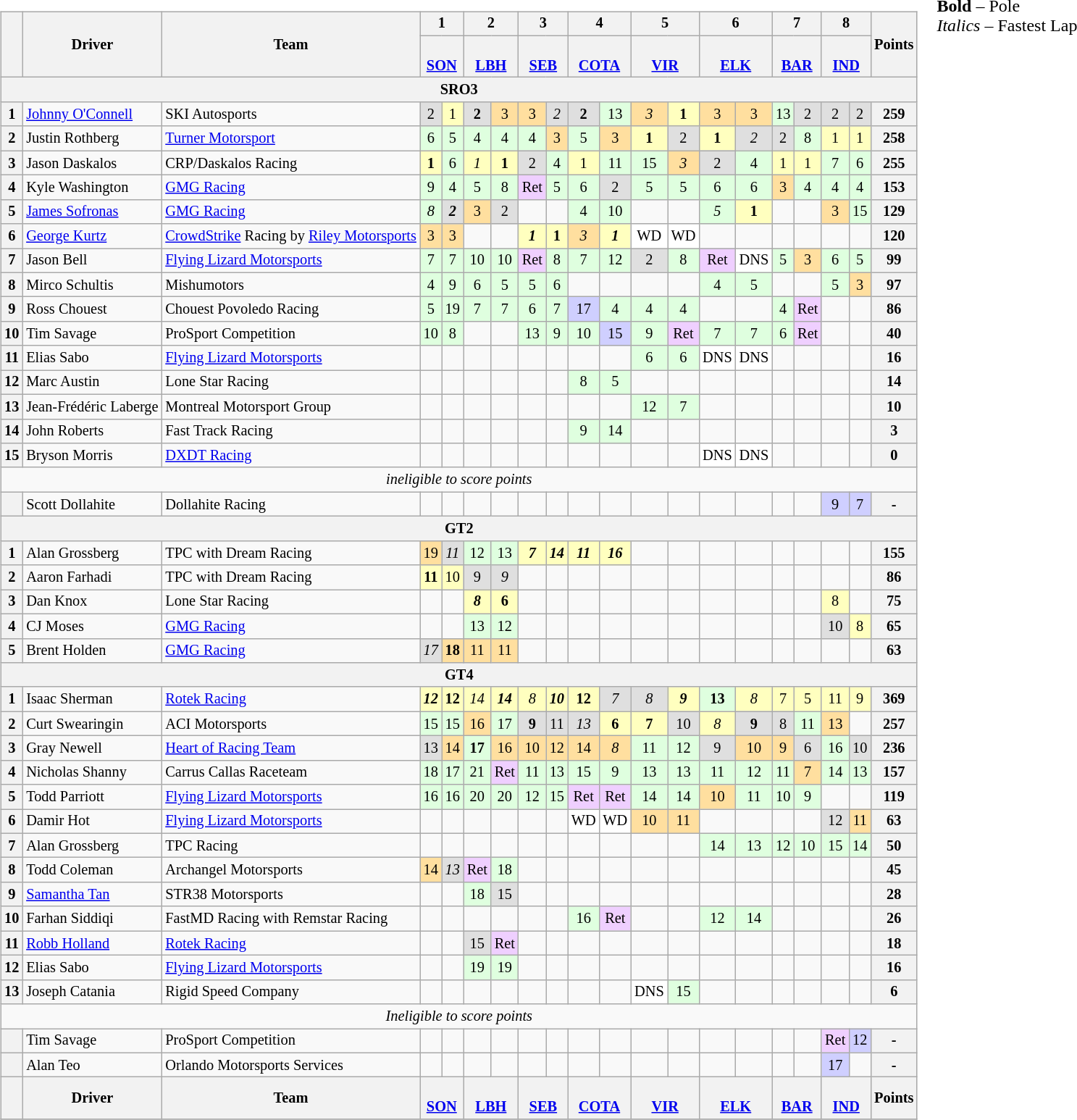<table>
<tr>
<td valign="top"><br><table class="wikitable" style="font-size:85%; text-align:center;">
<tr>
<th rowspan=2></th>
<th rowspan=2>Driver</th>
<th rowspan=2>Team</th>
<th colspan=2>1</th>
<th colspan=2>2</th>
<th colspan=2>3</th>
<th colspan=2>4</th>
<th colspan=2>5</th>
<th colspan=2>6</th>
<th colspan=2>7</th>
<th colspan=2>8</th>
<th rowspan=2>Points</th>
</tr>
<tr>
<th colspan=2><br><a href='#'>SON</a></th>
<th colspan=2><br><a href='#'>LBH</a></th>
<th colspan=2><br><a href='#'>SEB</a></th>
<th colspan=2><br><a href='#'>COTA</a></th>
<th colspan=2><br><a href='#'>VIR</a></th>
<th colspan=2><br><a href='#'>ELK</a></th>
<th colspan=2><br><a href='#'>BAR</a></th>
<th colspan=2><br><a href='#'>IND</a></th>
</tr>
<tr>
<th colspan=20>SRO3</th>
</tr>
<tr>
<th>1</th>
<td align=left> <a href='#'>Johnny O'Connell</a></td>
<td align=left> SKI Autosports</td>
<td style="background:#DFDFDF;">2</td>
<td style="background:#FFFFBF;">1</td>
<td style="background:#DFDFDF;"><strong>2</strong></td>
<td style="background:#FFDF9F;">3</td>
<td style="background:#FFDF9F;">3</td>
<td style="background:#DFDFDF;"><em>2</em></td>
<td style="background:#DFDFDF;"><strong>2</strong></td>
<td style="background:#DFFFDF;">13</td>
<td style="background:#FFDF9F;"><em>3</em></td>
<td style="background:#FFFFBF;"><strong>1</strong></td>
<td style="background:#FFDF9F;">3</td>
<td style="background:#FFDF9F;">3</td>
<td style="background:#DFFFDF;">13</td>
<td style="background:#DFDFDF;">2</td>
<td style="background:#DFDFDF;">2</td>
<td style="background:#DFDFDF;">2</td>
<th>259</th>
</tr>
<tr>
<th>2</th>
<td align="left"> Justin Rothberg</td>
<td align="left"> <a href='#'>Turner Motorsport</a></td>
<td style="background:#DFFFDF;">6</td>
<td style="background:#DFFFDF;">5</td>
<td style="background:#DFFFDF;">4</td>
<td style="background:#DFFFDF;">4</td>
<td style="background:#DFFFDF;">4</td>
<td style="background:#FFDF9F;">3</td>
<td style="background:#DFFFDF;">5</td>
<td style="background:#FFDF9F;">3</td>
<td style="background:#FFFFBF;"><strong>1</strong></td>
<td style="background:#DFDFDF;">2</td>
<td style="background:#FFFFBF;"><strong>1</strong></td>
<td style="background:#DFDFDF;"><em>2</em></td>
<td style="background:#DFDFDF;">2</td>
<td style="background:#DFFFDF;">8</td>
<td style="background:#FFFFBF;">1</td>
<td style="background:#FFFFBF;">1</td>
<th>258</th>
</tr>
<tr>
<th>3</th>
<td align="left"> Jason Daskalos</td>
<td align="left"> CRP/Daskalos Racing</td>
<td style="background:#FFFFBF;"><strong>1</strong></td>
<td style="background:#DFFFDF;">6</td>
<td style="background:#FFFFBF;"><em>1</em></td>
<td style="background:#FFFFBF;"><strong>1</strong></td>
<td style="background:#DFDFDF;">2</td>
<td style="background:#DFFFDF;">4</td>
<td style="background:#FFFFBF;">1</td>
<td style="background:#DFFFDF;">11</td>
<td style="background:#DFFFDF;">15</td>
<td style="background:#FFDF9F;"><em>3</em></td>
<td style="background:#DFDFDF;">2</td>
<td style="background:#DFFFDF;">4</td>
<td style="background:#FFFFBF;">1</td>
<td style="background:#FFFFBF;">1</td>
<td style="background:#DFFFDF;">7</td>
<td style="background:#DFFFDF;">6</td>
<th>255</th>
</tr>
<tr>
<th>4</th>
<td align="left"> Kyle Washington</td>
<td align="left"> <a href='#'>GMG Racing</a></td>
<td style="background:#DFFFDF;">9</td>
<td style="background:#DFFFDF;">4</td>
<td style="background:#DFFFDF;">5</td>
<td style="background:#DFFFDF;">8</td>
<td style="background:#EFCFFF;">Ret</td>
<td style="background:#DFFFDF;">5</td>
<td style="background:#DFFFDF;">6</td>
<td style="background:#DFDFDF;">2</td>
<td style="background:#DFFFDF;">5</td>
<td style="background:#DFFFDF;">5</td>
<td style="background:#DFFFDF;">6</td>
<td style="background:#DFFFDF;">6</td>
<td style="background:#FFDF9F;">3</td>
<td style="background:#DFFFDF;">4</td>
<td style="background:#DFFFDF;">4</td>
<td style="background:#DFFFDF;">4</td>
<th>153</th>
</tr>
<tr>
<th>5</th>
<td align="left"> <a href='#'>James Sofronas</a></td>
<td align="left"> <a href='#'>GMG Racing</a></td>
<td style="background:#DFFFDF;"><em>8</em></td>
<td style="background:#DFDFDF;"><strong><em>2</em></strong></td>
<td style="background:#FFDF9F;">3</td>
<td style="background:#DFDFDF;">2</td>
<td></td>
<td></td>
<td style="background:#DFFFDF;">4</td>
<td style="background:#DFFFDF;">10</td>
<td></td>
<td></td>
<td style="background:#DFFFDF;"><em>5</em></td>
<td style="background:#FFFFBF;"><strong>1</strong></td>
<td></td>
<td></td>
<td style="background:#FFDF9F;">3</td>
<td style="background:#DFFFDF;">15</td>
<th>129</th>
</tr>
<tr>
<th>6</th>
<td align="left"> <a href='#'>George Kurtz</a></td>
<td align="left"> <a href='#'>CrowdStrike</a> Racing by <a href='#'>Riley Motorsports</a></td>
<td style="background:#FFDF9F;">3</td>
<td style="background:#FFDF9F;">3</td>
<td></td>
<td></td>
<td style="background:#FFFFBF;"><strong><em>1</em></strong></td>
<td style="background:#FFFFBF;"><strong>1</strong></td>
<td style="background:#FFDF9F;"><em>3</em></td>
<td style="background:#FFFFBF;"><strong><em>1</em></strong></td>
<td style="background:#FFFFFF;">WD</td>
<td style="background:#FFFFFF;">WD</td>
<td></td>
<td></td>
<td></td>
<td></td>
<td></td>
<td></td>
<th>120</th>
</tr>
<tr>
<th>7</th>
<td align="left"> Jason Bell</td>
<td align="left"> <a href='#'>Flying Lizard Motorsports</a></td>
<td style="background:#DFFFDF;">7</td>
<td style="background:#DFFFDF;">7</td>
<td style="background:#DFFFDF;">10</td>
<td style="background:#DFFFDF;">10</td>
<td style="background:#EFCFFF;">Ret</td>
<td style="background:#DFFFDF;">8</td>
<td style="background:#DFFFDF;">7</td>
<td style="background:#DFFFDF;">12</td>
<td style="background:#DFDFDF;">2</td>
<td style="background:#DFFFDF;">8</td>
<td style="background:#EFCFFF;">Ret</td>
<td style="background:#FFFFFF;">DNS</td>
<td style="background:#DFFFDF;">5</td>
<td style="background:#FFDF9F;">3</td>
<td style="background:#DFFFDF;">6</td>
<td style="background:#DFFFDF;">5</td>
<th>99</th>
</tr>
<tr>
<th>8</th>
<td align="left"> Mirco Schultis</td>
<td align="left"> Mishumotors</td>
<td style="background:#DFFFDF;">4</td>
<td style="background:#DFFFDF;">9</td>
<td style="background:#DFFFDF;">6</td>
<td style="background:#DFFFDF;">5</td>
<td style="background:#DFFFDF;">5</td>
<td style="background:#DFFFDF;">6</td>
<td></td>
<td></td>
<td></td>
<td></td>
<td style="background:#DFFFDF;">4</td>
<td style="background:#DFFFDF;">5</td>
<td></td>
<td></td>
<td style="background:#DFFFDF;">5</td>
<td style="background:#FFDF9F;">3</td>
<th>97</th>
</tr>
<tr>
<th>9</th>
<td align="left"> Ross Chouest</td>
<td align="left"> Chouest Povoledo Racing</td>
<td style="background:#DFFFDF;">5</td>
<td style="background:#DFFFDF;">19</td>
<td style="background:#DFFFDF;">7</td>
<td style="background:#DFFFDF;">7</td>
<td style="background:#DFFFDF;">6</td>
<td style="background:#DFFFDF;">7</td>
<td style="background:#CFCFFF;">17</td>
<td style="background:#DFFFDF;">4</td>
<td style="background:#DFFFDF;">4</td>
<td style="background:#DFFFDF;">4</td>
<td></td>
<td></td>
<td style="background:#DFFFDF;">4</td>
<td style="background:#EFCFFF;">Ret</td>
<td></td>
<td></td>
<th>86</th>
</tr>
<tr>
<th>10</th>
<td align=left> Tim Savage</td>
<td align=left> ProSport Competition</td>
<td style="background:#DFFFDF;">10</td>
<td style="background:#DFFFDF;">8</td>
<td></td>
<td></td>
<td style="background:#DFFFDF;">13</td>
<td style="background:#DFFFDF;">9</td>
<td style="background:#DFFFDF;">10</td>
<td style="background:#CFCFFF;">15</td>
<td style="background:#DFFFDF;">9</td>
<td style="background:#EFCFFF;">Ret</td>
<td style="background:#DFFFDF;">7</td>
<td style="background:#DFFFDF;">7</td>
<td style="background:#DFFFDF;">6</td>
<td style="background:#EFCFFF;">Ret</td>
<td></td>
<td></td>
<th>40</th>
</tr>
<tr>
<th>11</th>
<td align=left> Elias Sabo</td>
<td align=left> <a href='#'>Flying Lizard Motorsports</a></td>
<td></td>
<td></td>
<td></td>
<td></td>
<td></td>
<td></td>
<td></td>
<td></td>
<td style="background:#DFFFDF;">6</td>
<td style="background:#DFFFDF;">6</td>
<td style="background:#FFFFFF;">DNS</td>
<td style="background:#FFFFFF;">DNS</td>
<td></td>
<td></td>
<td></td>
<td></td>
<th>16</th>
</tr>
<tr>
<th>12</th>
<td align=left> Marc Austin</td>
<td align=left> Lone Star Racing</td>
<td></td>
<td></td>
<td></td>
<td></td>
<td></td>
<td></td>
<td style="background:#DFFFDF;">8</td>
<td style="background:#DFFFDF;">5</td>
<td></td>
<td></td>
<td></td>
<td></td>
<td></td>
<td></td>
<td></td>
<td></td>
<th>14</th>
</tr>
<tr>
<th>13</th>
<td align=left> Jean-Frédéric Laberge</td>
<td align=left> Montreal Motorsport Group</td>
<td></td>
<td></td>
<td></td>
<td></td>
<td></td>
<td></td>
<td></td>
<td></td>
<td style="background:#DFFFDF;">12</td>
<td style="background:#DFFFDF;">7</td>
<td></td>
<td></td>
<td></td>
<td></td>
<td></td>
<td></td>
<th>10</th>
</tr>
<tr>
<th>14</th>
<td align=left> John Roberts</td>
<td align=left> Fast Track Racing</td>
<td></td>
<td></td>
<td></td>
<td></td>
<td></td>
<td></td>
<td style="background:#DFFFDF;">9</td>
<td style="background:#DFFFDF;">14</td>
<td></td>
<td></td>
<td></td>
<td></td>
<td></td>
<td></td>
<td></td>
<td></td>
<th>3</th>
</tr>
<tr>
<th>15</th>
<td align="left"> Bryson Morris</td>
<td align="left"> <a href='#'>DXDT Racing</a></td>
<td></td>
<td></td>
<td></td>
<td></td>
<td></td>
<td></td>
<td></td>
<td></td>
<td></td>
<td></td>
<td style="background:#FFFFFF;">DNS</td>
<td style="background:#FFFFFF;">DNS</td>
<td></td>
<td></td>
<td></td>
<td></td>
<th>0</th>
</tr>
<tr>
<td colspan="20"><em>ineligible to score points</em></td>
</tr>
<tr>
<th></th>
<td align="left"> Scott Dollahite</td>
<td align="left"> Dollahite Racing</td>
<td></td>
<td></td>
<td></td>
<td></td>
<td></td>
<td></td>
<td></td>
<td></td>
<td></td>
<td></td>
<td></td>
<td></td>
<td></td>
<td></td>
<td style="background:#CFCFFF;">9</td>
<td style="background:#CFCFFF;">7</td>
<th>-</th>
</tr>
<tr>
<th colspan=20>GT2</th>
</tr>
<tr>
<th>1</th>
<td align=left> Alan Grossberg</td>
<td align=left> TPC with Dream Racing</td>
<td style="background:#FFDF9F;">19</td>
<td style="background:#DFDFDF;"><em>11</em></td>
<td style="background:#DFFFDF;">12</td>
<td style="background:#DFFFDF;">13</td>
<td style="background:#FFFFBF;"><strong><em>7</em></strong></td>
<td style="background:#FFFFBF;"><strong><em>14</em></strong></td>
<td style="background:#FFFFBF;"><strong><em>11</em></strong></td>
<td style="background:#FFFFBF;"><strong><em>16</em></strong></td>
<td></td>
<td></td>
<td></td>
<td></td>
<td></td>
<td></td>
<td></td>
<td></td>
<th>155</th>
</tr>
<tr>
<th>2</th>
<td align=left> Aaron Farhadi</td>
<td align=left> TPC with Dream Racing</td>
<td style="background:#FFFFBF;"><strong>11</strong></td>
<td style="background:#FFFFBF;">10</td>
<td style="background:#DFDFDF;">9</td>
<td style="background:#DFDFDF;"><em>9</em></td>
<td></td>
<td></td>
<td></td>
<td></td>
<td></td>
<td></td>
<td></td>
<td></td>
<td></td>
<td></td>
<td></td>
<td></td>
<th>86</th>
</tr>
<tr>
<th>3</th>
<td align="left"> Dan Knox</td>
<td align="left"> Lone Star Racing</td>
<td></td>
<td></td>
<td style="background:#FFFFBF;"><strong><em>8</em></strong></td>
<td style="background:#FFFFBF;"><strong>6</strong></td>
<td></td>
<td></td>
<td></td>
<td></td>
<td></td>
<td></td>
<td></td>
<td></td>
<td></td>
<td></td>
<td style="background:#FFFFBF;">8</td>
<td></td>
<th>75</th>
</tr>
<tr>
<th>4</th>
<td align="left"> CJ Moses</td>
<td align="left"> <a href='#'>GMG Racing</a></td>
<td></td>
<td></td>
<td style="background:#DFFFDF;">13</td>
<td style="background:#DFFFDF;">12</td>
<td></td>
<td></td>
<td></td>
<td></td>
<td></td>
<td></td>
<td></td>
<td></td>
<td></td>
<td></td>
<td style="background:#DFDFDF;">10</td>
<td style="background:#FFFFBF;">8</td>
<th>65</th>
</tr>
<tr>
<th>5</th>
<td align="left"> Brent Holden</td>
<td align="left"> <a href='#'>GMG Racing</a></td>
<td style="background:#DFDFDF;"><em>17</em></td>
<td style="background:#FFDF9F;"><strong>18</strong></td>
<td style="background:#FFDF9F;">11</td>
<td style="background:#FFDF9F;">11</td>
<td></td>
<td></td>
<td></td>
<td></td>
<td></td>
<td></td>
<td></td>
<td></td>
<td></td>
<td></td>
<td></td>
<td></td>
<th>63</th>
</tr>
<tr>
<th colspan=20>GT4</th>
</tr>
<tr>
<th>1</th>
<td align=left> Isaac Sherman</td>
<td align=left> <a href='#'>Rotek Racing</a></td>
<td style="background:#FFFFBF;"><strong><em>12</em></strong></td>
<td style="background:#FFFFBF;"><strong>12</strong></td>
<td style="background:#FFFFBF;"><em>14</em></td>
<td style="background:#FFFFBF;"><strong><em>14</em></strong></td>
<td style="background:#FFFFBF;"><em>8</em></td>
<td style="background:#FFFFBF;"><strong><em>10</em></strong></td>
<td style="background:#FFFFBF;"><strong>12</strong></td>
<td style="background:#DFDFDF;"><em>7</em></td>
<td style="background:#DFDFDF;"><em>8</em></td>
<td style="background:#FFFFBF;"><strong><em>9</em></strong></td>
<td style="background:#DFFFDF;"><strong>13</strong></td>
<td style="background:#FFFFBF;"><em>8</em></td>
<td style="background:#FFFFBF;">7</td>
<td style="background:#FFFFBF;">5</td>
<td style="background:#FFFFBF;">11</td>
<td style="background:#FFFFBF;">9</td>
<th>369</th>
</tr>
<tr>
<th>2</th>
<td align=left> Curt Swearingin</td>
<td align=left> ACI Motorsports</td>
<td style="background:#DFFFDF;">15</td>
<td style="background:#DFFFDF;">15</td>
<td style="background:#FFDF9F;">16</td>
<td style="background:#DFFFDF;">17</td>
<td style="background:#DFDFDF;"><strong>9</strong></td>
<td style="background:#DFDFDF;">11</td>
<td style="background:#DFDFDF;"><em>13</em></td>
<td style="background:#FFFFBF;"><strong>6</strong></td>
<td style="background:#FFFFBF;"><strong>7</strong></td>
<td style="background:#DFDFDF;">10</td>
<td style="background:#FFFFBF;"><em>8</em></td>
<td style="background:#DFDFDF;"><strong>9</strong></td>
<td style="background:#DFDFDF;">8</td>
<td style="background:#DFFFDF;">11</td>
<td style="background:#FFDF9F;">13</td>
<td></td>
<th>257</th>
</tr>
<tr>
<th>3</th>
<td align=left> Gray Newell</td>
<td align=left> <a href='#'>Heart of Racing Team</a></td>
<td style="background:#DFDFDF;">13</td>
<td style="background:#FFDF9F;">14</td>
<td style="background:#DFFFDF;"><strong>17</strong></td>
<td style="background:#FFDF9F;">16</td>
<td style="background:#FFDF9F;">10</td>
<td style="background:#FFDF9F;">12</td>
<td style="background:#FFDF9F;">14</td>
<td style="background:#FFDF9F;"><em>8</em></td>
<td style="background:#DFFFDF;">11</td>
<td style="background:#DFFFDF;">12</td>
<td style="background:#DFDFDF;">9</td>
<td style="background:#FFDF9F;">10</td>
<td style="background:#FFDF9F;">9</td>
<td style="background:#DFDFDF;">6</td>
<td style="background:#DFFFDF;">16</td>
<td style="background:#DFDFDF;">10</td>
<th>236</th>
</tr>
<tr>
<th>4</th>
<td align=left> Nicholas Shanny</td>
<td align=left> Carrus Callas Raceteam</td>
<td style="background:#DFFFDF;">18</td>
<td style="background:#DFFFDF;">17</td>
<td style="background:#DFFFDF;">21</td>
<td style="background:#EFCFFF;">Ret</td>
<td style="background:#DFFFDF;">11</td>
<td style="background:#DFFFDF;">13</td>
<td style="background:#DFFFDF;">15</td>
<td style="background:#DFFFDF;">9</td>
<td style="background:#DFFFDF;">13</td>
<td style="background:#DFFFDF;">13</td>
<td style="background:#DFFFDF;">11</td>
<td style="background:#DFFFDF;">12</td>
<td style="background:#DFFFDF;">11</td>
<td style="background:#FFDF9F;">7</td>
<td style="background:#DFFFDF;">14</td>
<td style="background:#DFFFDF;">13</td>
<th>157</th>
</tr>
<tr>
<th>5</th>
<td align=left> Todd Parriott</td>
<td align=left> <a href='#'>Flying Lizard Motorsports</a></td>
<td style="background:#DFFFDF;">16</td>
<td style="background:#DFFFDF;">16</td>
<td style="background:#DFFFDF;">20</td>
<td style="background:#DFFFDF;">20</td>
<td style="background:#DFFFDF;">12</td>
<td style="background:#DFFFDF;">15</td>
<td style="background:#EFCFFF;">Ret</td>
<td style="background:#EFCFFF;">Ret</td>
<td style="background:#DFFFDF;">14</td>
<td style="background:#DFFFDF;">14</td>
<td style="background:#FFDF9F;">10</td>
<td style="background:#DFFFDF;">11</td>
<td style="background:#DFFFDF;">10</td>
<td style="background:#DFFFDF;">9</td>
<td></td>
<td></td>
<th>119</th>
</tr>
<tr>
<th>6</th>
<td align="left"> Damir Hot</td>
<td align="left"> <a href='#'>Flying Lizard Motorsports</a></td>
<td></td>
<td></td>
<td></td>
<td></td>
<td></td>
<td></td>
<td style="background:#FFFFFF;">WD</td>
<td style="background:#FFFFFF;">WD</td>
<td style="background:#FFDF9F;">10</td>
<td style="background:#FFDF9F;">11</td>
<td></td>
<td></td>
<td></td>
<td></td>
<td style="background:#DFDFDF;">12</td>
<td style="background:#FFDF9F;">11</td>
<th>63</th>
</tr>
<tr>
<th>7</th>
<td align="left"> Alan Grossberg</td>
<td align="left"> TPC Racing</td>
<td></td>
<td></td>
<td></td>
<td></td>
<td></td>
<td></td>
<td></td>
<td></td>
<td></td>
<td></td>
<td style="background:#DFFFDF;">14</td>
<td style="background:#DFFFDF;">13</td>
<td style="background:#DFFFDF;">12</td>
<td style="background:#DFFFDF;">10</td>
<td style="background:#DFFFDF;">15</td>
<td style="background:#DFFFDF;">14</td>
<th>50</th>
</tr>
<tr>
<th>8</th>
<td align="left"> Todd Coleman</td>
<td align="left"> Archangel Motorsports</td>
<td style="background:#FFDF9F;">14</td>
<td style="background:#DFDFDF;"><em>13</em></td>
<td style="background:#EFCFFF;">Ret</td>
<td style="background:#DFFFDF;">18</td>
<td></td>
<td></td>
<td></td>
<td></td>
<td></td>
<td></td>
<td></td>
<td></td>
<td></td>
<td></td>
<td></td>
<td></td>
<th>45</th>
</tr>
<tr>
<th>9</th>
<td align="left"> <a href='#'>Samantha Tan</a></td>
<td align="left"> STR38 Motorsports</td>
<td></td>
<td></td>
<td style="background:#DFFFDF;">18</td>
<td style="background:#DFDFDF;">15</td>
<td></td>
<td></td>
<td></td>
<td></td>
<td></td>
<td></td>
<td></td>
<td></td>
<td></td>
<td></td>
<td></td>
<td></td>
<th>28</th>
</tr>
<tr>
<th>10</th>
<td align="left"> Farhan Siddiqi</td>
<td align="left"> FastMD Racing with Remstar Racing</td>
<td></td>
<td></td>
<td></td>
<td></td>
<td></td>
<td></td>
<td style="background:#DFFFDF;">16</td>
<td style="background:#EFCFFF;">Ret</td>
<td></td>
<td></td>
<td style="background:#DFFFDF;">12</td>
<td style="background:#DFFFDF;">14</td>
<td></td>
<td></td>
<td></td>
<td></td>
<th>26</th>
</tr>
<tr>
<th>11</th>
<td align="left"> <a href='#'>Robb Holland</a></td>
<td align="left"> <a href='#'>Rotek Racing</a></td>
<td></td>
<td></td>
<td style="background:#DFDFDF;">15</td>
<td style="background:#EFCFFF;">Ret</td>
<td></td>
<td></td>
<td></td>
<td></td>
<td></td>
<td></td>
<td></td>
<td></td>
<td></td>
<td></td>
<td></td>
<td></td>
<th>18</th>
</tr>
<tr>
<th>12</th>
<td align="left"> Elias Sabo</td>
<td align="left"> <a href='#'>Flying Lizard Motorsports</a></td>
<td></td>
<td></td>
<td style="background:#DFFFDF;">19</td>
<td style="background:#DFFFDF;">19</td>
<td></td>
<td></td>
<td></td>
<td></td>
<td></td>
<td></td>
<td></td>
<td></td>
<td></td>
<td></td>
<td></td>
<td></td>
<th>16</th>
</tr>
<tr>
<th>13</th>
<td align="left"> Joseph Catania</td>
<td align="left"> Rigid Speed Company</td>
<td></td>
<td></td>
<td></td>
<td></td>
<td></td>
<td></td>
<td></td>
<td></td>
<td style="background:#FFFFFF;">DNS</td>
<td style="background:#DFFFDF;">15</td>
<td></td>
<td></td>
<td></td>
<td></td>
<td></td>
<td></td>
<th>6</th>
</tr>
<tr>
<td colspan="20"><em>Ineligible to score points</em></td>
</tr>
<tr>
<th></th>
<td align="left"> Tim Savage</td>
<td align="left"> ProSport Competition</td>
<td></td>
<td></td>
<td></td>
<td></td>
<td></td>
<td></td>
<td></td>
<td></td>
<td></td>
<td></td>
<td></td>
<td></td>
<td></td>
<td></td>
<td style="background:#EFCFFF;">Ret</td>
<td style="background:#CFCFFF;">12</td>
<th>-</th>
</tr>
<tr>
<th></th>
<td align="left"> Alan Teo</td>
<td align="left"> Orlando Motorsports Services</td>
<td></td>
<td></td>
<td></td>
<td></td>
<td></td>
<td></td>
<td></td>
<td></td>
<td></td>
<td></td>
<td></td>
<td></td>
<td></td>
<td></td>
<td style="background:#CFCFFF;">17</td>
<td></td>
<th>-</th>
</tr>
<tr>
<th></th>
<th>Driver</th>
<th>Team</th>
<th colspan=2><br><a href='#'>SON</a></th>
<th colspan=2><br><a href='#'>LBH</a></th>
<th colspan=2><br><a href='#'>SEB</a></th>
<th colspan=2><br><a href='#'>COTA</a></th>
<th colspan=2><br><a href='#'>VIR</a></th>
<th colspan=2><br><a href='#'>ELK</a></th>
<th colspan=2><br><a href='#'>BAR</a></th>
<th colspan=2><br><a href='#'>IND</a></th>
<th>Points</th>
</tr>
<tr>
</tr>
</table>
</td>
<td valign="top"><br>
<span><strong>Bold</strong> – Pole<br>
<em>Italics</em> – Fastest Lap</span></td>
</tr>
</table>
